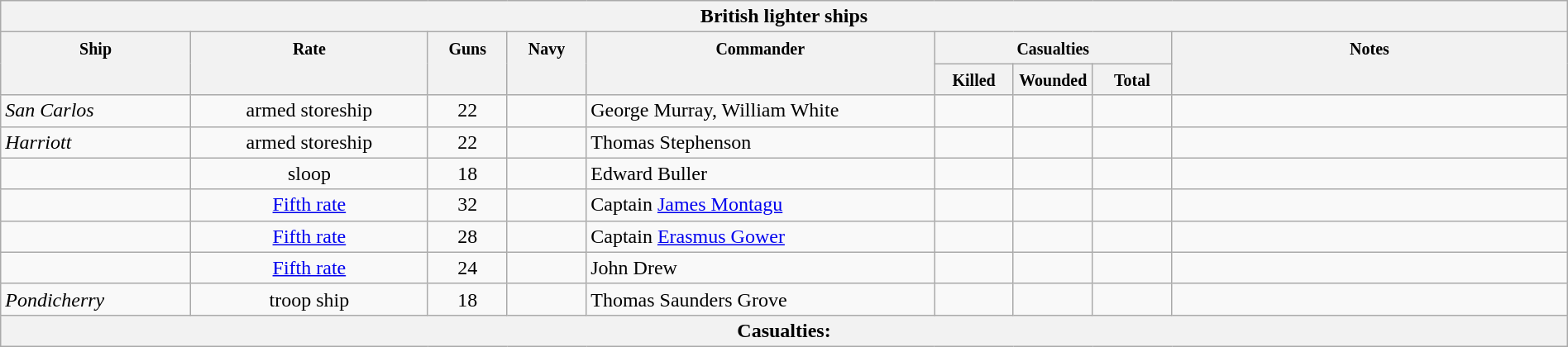<table class="wikitable" border="1" style="width:100%;">
<tr style="vertical-align:top;">
<th colspan="11" bgcolor="white">British lighter ships</th>
</tr>
<tr valign="top"|- style="vertical-align:top;">
<th width=12%; align= center rowspan=2><small> Ship </small></th>
<th width=15%; align= center rowspan=2><small> Rate </small></th>
<th width=5%; align= center rowspan=2><small> Guns </small></th>
<th width=5%; align= center rowspan=2><small> Navy </small></th>
<th width=22%; align= center rowspan=2><small> Commander </small></th>
<th width=15%; align= center colspan=3><small>Casualties</small></th>
<th width=25%; align= center rowspan=2><small>Notes</small></th>
</tr>
<tr style="vertical-align:top;">
<th width=5%; align= center><small> Killed </small></th>
<th width=5%; align= center><small> Wounded </small></th>
<th width=5%; align= center><small> Total</small></th>
</tr>
<tr style="vertical-align:top;">
<td align= left><em>San Carlos</em></td>
<td align= center>armed storeship</td>
<td align= center>22</td>
<td align= center></td>
<td align= left>George Murray, William White</td>
<td align= right></td>
<td align= right></td>
<td align= right></td>
<td align= left></td>
</tr>
<tr style="vertical-align:top;">
<td align= left><em>Harriott</em></td>
<td align= center>armed storeship</td>
<td align= center>22</td>
<td align= center></td>
<td align= left>Thomas Stephenson</td>
<td align= right></td>
<td align= right></td>
<td align= right></td>
<td align= left></td>
</tr>
<tr style="vertical-align:top;">
<td align= left></td>
<td align= center>sloop</td>
<td align= center>18</td>
<td align= center></td>
<td align= left>Edward Buller</td>
<td align= right></td>
<td align= right></td>
<td align= right></td>
<td align= left></td>
</tr>
<tr style="vertical-align:top;">
<td align= left></td>
<td align= center><a href='#'>Fifth rate</a></td>
<td align= center>32</td>
<td align= center></td>
<td align= left>Captain <a href='#'>James Montagu</a></td>
<td align= right></td>
<td align= right></td>
<td align= right></td>
<td align= left></td>
</tr>
<tr style="vertical-align:top;">
<td align= left></td>
<td align= center><a href='#'>Fifth rate</a></td>
<td align= center>28</td>
<td align= center></td>
<td align= left>Captain <a href='#'>Erasmus Gower</a></td>
<td align= right></td>
<td align= right></td>
<td align= right></td>
<td align= left></td>
</tr>
<tr style="vertical-align:top;">
<td align= left></td>
<td align= center><a href='#'>Fifth rate</a></td>
<td align= center>24</td>
<td align= center></td>
<td align= left>John Drew</td>
<td align= right></td>
<td align= right></td>
<td align= right></td>
<td align= left></td>
</tr>
<tr style="vertical-align:top;">
<td align= left><em>Pondicherry</em></td>
<td align= center>troop ship</td>
<td align= center>18</td>
<td align= center></td>
<td align= left>Thomas Saunders Grove</td>
<td align= right></td>
<td align= right></td>
<td align= right></td>
<td align= left></td>
</tr>
<tr style="vertical-align:top;">
<th colspan="11" bgcolor="white">Casualties:</th>
</tr>
</table>
